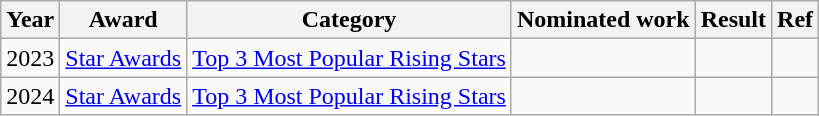<table class="wikitable sortable">
<tr>
<th>Year</th>
<th>Award</th>
<th>Category</th>
<th>Nominated work</th>
<th>Result</th>
<th class="unsortable">Ref</th>
</tr>
<tr>
<td>2023</td>
<td><a href='#'>Star Awards</a></td>
<td><a href='#'>Top 3 Most Popular Rising Stars</a></td>
<td></td>
<td></td>
<td></td>
</tr>
<tr>
<td>2024</td>
<td><a href='#'>Star Awards</a></td>
<td><a href='#'>Top 3 Most Popular Rising Stars</a></td>
<td></td>
<td></td>
<td></td>
</tr>
</table>
